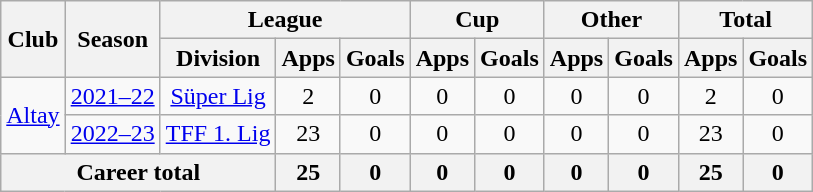<table class="wikitable" style="text-align:center">
<tr>
<th rowspan="2">Club</th>
<th rowspan="2">Season</th>
<th colspan="3">League</th>
<th colspan="2">Cup</th>
<th colspan="2">Other</th>
<th colspan="2">Total</th>
</tr>
<tr>
<th>Division</th>
<th>Apps</th>
<th>Goals</th>
<th>Apps</th>
<th>Goals</th>
<th>Apps</th>
<th>Goals</th>
<th>Apps</th>
<th>Goals</th>
</tr>
<tr>
<td rowspan="2"><a href='#'>Altay</a></td>
<td><a href='#'>2021–22</a></td>
<td><a href='#'>Süper Lig</a></td>
<td>2</td>
<td>0</td>
<td>0</td>
<td>0</td>
<td>0</td>
<td>0</td>
<td>2</td>
<td>0</td>
</tr>
<tr>
<td><a href='#'>2022–23</a></td>
<td><a href='#'>TFF 1. Lig</a></td>
<td>23</td>
<td>0</td>
<td>0</td>
<td>0</td>
<td>0</td>
<td>0</td>
<td>23</td>
<td>0</td>
</tr>
<tr>
<th colspan="3">Career total</th>
<th>25</th>
<th>0</th>
<th>0</th>
<th>0</th>
<th>0</th>
<th>0</th>
<th>25</th>
<th>0</th>
</tr>
</table>
